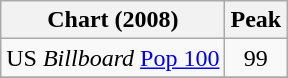<table class="wikitable">
<tr>
<th align="left">Chart (2008)</th>
<th align="left">Peak</th>
</tr>
<tr>
<td align="left">US <em>Billboard</em> <a href='#'>Pop 100</a></td>
<td align="center">99</td>
</tr>
<tr>
</tr>
</table>
